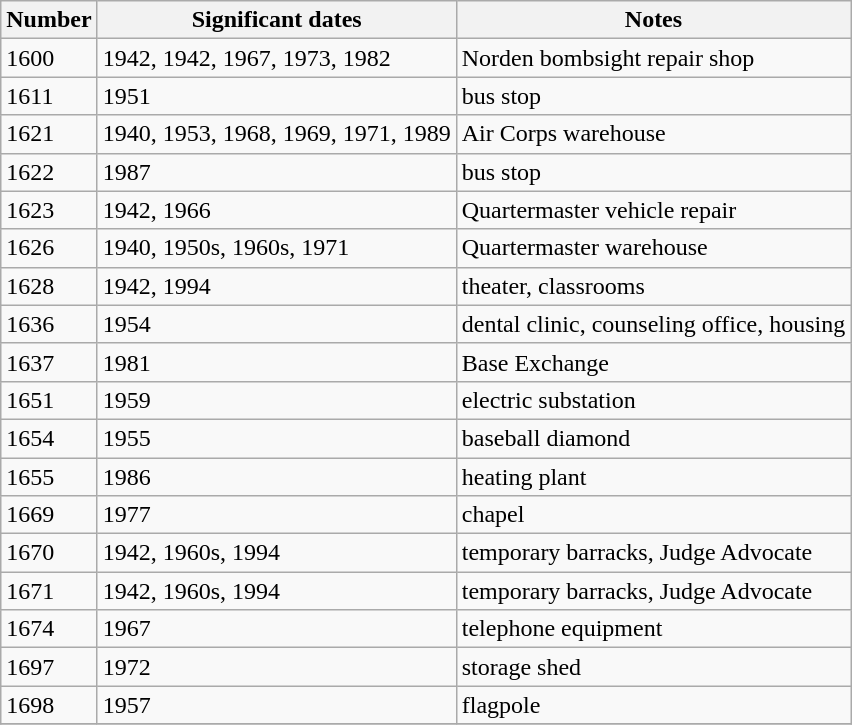<table class="wikitable sortable">
<tr>
<th scope="col">Number</th>
<th scope="col">Significant dates</th>
<th scope="col">Notes</th>
</tr>
<tr>
<td scope="row">1600</td>
<td>1942, 1942, 1967, 1973, 1982</td>
<td>Norden bombsight repair shop</td>
</tr>
<tr>
<td scope="row">1611</td>
<td>1951</td>
<td>bus stop</td>
</tr>
<tr>
<td scope="row">1621</td>
<td>1940, 1953, 1968, 1969, 1971, 1989</td>
<td>Air Corps warehouse</td>
</tr>
<tr>
<td scope="row">1622</td>
<td>1987</td>
<td>bus stop</td>
</tr>
<tr>
<td scope="row">1623</td>
<td>1942, 1966</td>
<td>Quartermaster vehicle repair</td>
</tr>
<tr>
<td scope="row">1626</td>
<td>1940, 1950s, 1960s, 1971</td>
<td>Quartermaster warehouse</td>
</tr>
<tr>
<td scope="row">1628</td>
<td>1942, 1994</td>
<td>theater, classrooms</td>
</tr>
<tr>
<td scope="row">1636</td>
<td>1954</td>
<td>dental clinic, counseling office, housing</td>
</tr>
<tr>
<td scope="row">1637</td>
<td>1981</td>
<td>Base Exchange</td>
</tr>
<tr>
<td scope="row">1651</td>
<td>1959</td>
<td>electric substation</td>
</tr>
<tr>
<td scope="row">1654</td>
<td>1955</td>
<td>baseball diamond</td>
</tr>
<tr>
<td scope="row">1655</td>
<td>1986</td>
<td>heating plant</td>
</tr>
<tr>
<td scope="row">1669</td>
<td>1977</td>
<td>chapel</td>
</tr>
<tr>
<td scope="row">1670</td>
<td>1942, 1960s, 1994</td>
<td>temporary barracks, Judge Advocate</td>
</tr>
<tr>
<td scope="row">1671</td>
<td>1942, 1960s, 1994</td>
<td>temporary barracks, Judge Advocate</td>
</tr>
<tr>
<td scope="row">1674</td>
<td>1967</td>
<td>telephone equipment</td>
</tr>
<tr>
<td scope="row">1697</td>
<td>1972</td>
<td>storage shed</td>
</tr>
<tr>
<td scope="row">1698</td>
<td>1957</td>
<td>flagpole</td>
</tr>
<tr>
</tr>
</table>
